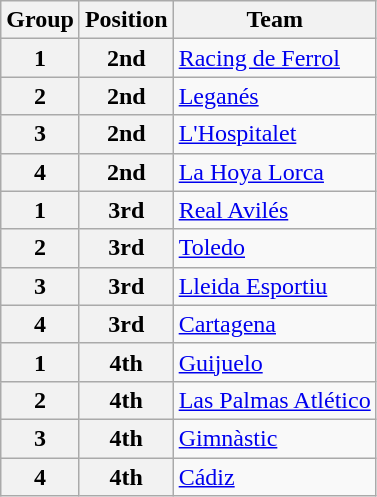<table class="wikitable">
<tr>
<th>Group</th>
<th>Position</th>
<th>Team</th>
</tr>
<tr>
<th>1</th>
<th>2nd</th>
<td><a href='#'>Racing de Ferrol</a></td>
</tr>
<tr>
<th>2</th>
<th>2nd</th>
<td><a href='#'>Leganés</a></td>
</tr>
<tr>
<th>3</th>
<th>2nd</th>
<td><a href='#'>L'Hospitalet</a></td>
</tr>
<tr>
<th>4</th>
<th>2nd</th>
<td><a href='#'>La Hoya Lorca</a></td>
</tr>
<tr>
<th>1</th>
<th>3rd</th>
<td><a href='#'>Real Avilés</a></td>
</tr>
<tr>
<th>2</th>
<th>3rd</th>
<td><a href='#'>Toledo</a></td>
</tr>
<tr>
<th>3</th>
<th>3rd</th>
<td><a href='#'>Lleida Esportiu</a></td>
</tr>
<tr>
<th>4</th>
<th>3rd</th>
<td><a href='#'>Cartagena</a></td>
</tr>
<tr>
<th>1</th>
<th>4th</th>
<td><a href='#'>Guijuelo</a></td>
</tr>
<tr>
<th>2</th>
<th>4th</th>
<td><a href='#'>Las Palmas Atlético</a></td>
</tr>
<tr>
<th>3</th>
<th>4th</th>
<td><a href='#'>Gimnàstic</a></td>
</tr>
<tr>
<th>4</th>
<th>4th</th>
<td><a href='#'>Cádiz</a></td>
</tr>
</table>
